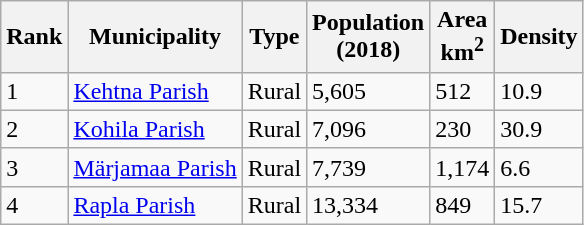<table class="wikitable sortable">
<tr>
<th>Rank</th>
<th>Municipality</th>
<th>Type</th>
<th>Population<br>(2018)</th>
<th>Area<br>km<sup>2</sup></th>
<th>Density</th>
</tr>
<tr>
<td>1</td>
<td><a href='#'>Kehtna Parish</a></td>
<td>Rural</td>
<td>5,605</td>
<td>512</td>
<td>10.9</td>
</tr>
<tr>
<td>2</td>
<td><a href='#'>Kohila Parish</a></td>
<td>Rural</td>
<td>7,096</td>
<td>230</td>
<td>30.9</td>
</tr>
<tr>
<td>3</td>
<td><a href='#'>Märjamaa Parish</a></td>
<td>Rural</td>
<td>7,739</td>
<td>1,174</td>
<td>6.6</td>
</tr>
<tr>
<td>4</td>
<td><a href='#'>Rapla Parish</a></td>
<td>Rural</td>
<td>13,334</td>
<td>849</td>
<td>15.7</td>
</tr>
</table>
